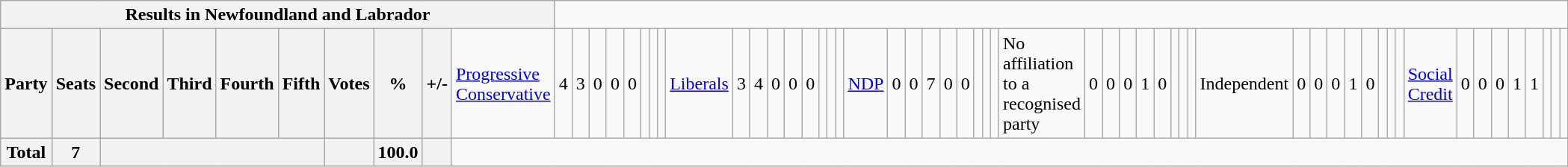<table class="wikitable">
<tr>
<th colspan=11>Results in Newfoundland and Labrador</th>
</tr>
<tr>
<th colspan=2>Party</th>
<th>Seats</th>
<th>Second</th>
<th>Third</th>
<th>Fourth</th>
<th>Fifth</th>
<th>Votes</th>
<th>%</th>
<th>+/-<br></th>
<td><a href='#'>Progressive Conservative</a></td>
<td align="right">4</td>
<td align="right">3</td>
<td align="right">0</td>
<td align="right">0</td>
<td align="right">0</td>
<td align="right"></td>
<td align="right"></td>
<td align="right"><br></td>
<td><a href='#'>Liberals</a></td>
<td align="right">3</td>
<td align="right">4</td>
<td align="right">0</td>
<td align="right">0</td>
<td align="right">0</td>
<td align="right"></td>
<td align="right"></td>
<td align="right"><br></td>
<td><a href='#'>NDP</a></td>
<td align="right">0</td>
<td align="right">0</td>
<td align="right">7</td>
<td align="right">0</td>
<td align="right">0</td>
<td align="right"></td>
<td align="right"></td>
<td align="right"><br></td>
<td>No affiliation to a recognised party</td>
<td align="right">0</td>
<td align="right">0</td>
<td align="right">0</td>
<td align="right">1</td>
<td align="right">0</td>
<td align="right"></td>
<td align="right"></td>
<td align="right"><br></td>
<td>Independent</td>
<td align="right">0</td>
<td align="right">0</td>
<td align="right">0</td>
<td align="right">1</td>
<td align="right">0</td>
<td align="right"></td>
<td align="right"></td>
<td align="right"><br></td>
<td><a href='#'>Social Credit</a></td>
<td align="right">0</td>
<td align="right">0</td>
<td align="right">0</td>
<td align="right">1</td>
<td align="right">1</td>
<td align="right"></td>
<td align="right"></td>
<td align="right"></td>
</tr>
<tr>
<th colspan="2">Total</th>
<th>7</th>
<th colspan="4"></th>
<th></th>
<th>100.0</th>
<th></th>
</tr>
</table>
